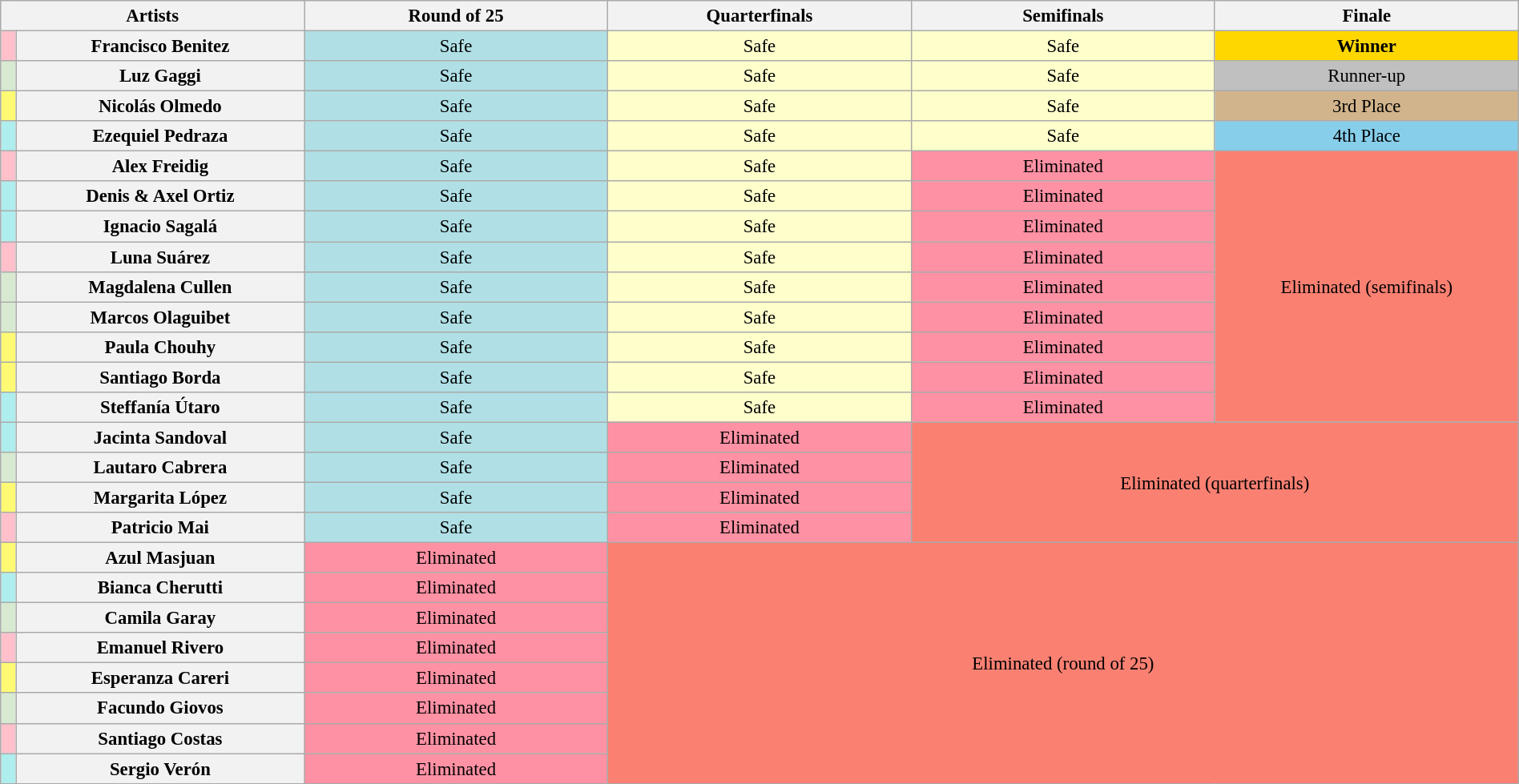<table class="wikitable" style="text-align:center; font-size:95%; width:100%">
<tr>
<th colspan="2" width="17%">Artists</th>
<th style="width:17%">Round of 25</th>
<th style="width:17%">Quarterfinals</th>
<th style="width:17%">Semifinals</th>
<th style="width:17%">Finale</th>
</tr>
<tr>
<td style="background:pink"></td>
<th>Francisco Benitez</th>
<td style="background:#B0E0E6">Safe</td>
<td style="background:#FFFFCC">Safe</td>
<td style="background:#FFFFCC">Safe</td>
<td style="background:gold"><strong>Winner</strong></td>
</tr>
<tr>
<td style="background:#d7ead1"></td>
<th>Luz Gaggi</th>
<td style="background:#B0E0E6">Safe</td>
<td style="background:#FFFFCC">Safe</td>
<td style="background:#FFFFCC">Safe</td>
<td style="background:silver">Runner-up</td>
</tr>
<tr>
<td style="background:#fffa73"></td>
<th>Nicolás Olmedo</th>
<td style="background:#B0E0E6">Safe</td>
<td style="background:#FFFFCC">Safe</td>
<td style="background:#FFFFCC">Safe</td>
<td style="background:tan">3rd Place</td>
</tr>
<tr>
<td style="background:#afeeee"></td>
<th>Ezequiel Pedraza</th>
<td style="background:#B0E0E6">Safe</td>
<td style="background:#FFFFCC">Safe</td>
<td style="background:#FFFFCC">Safe</td>
<td style="background:skyblue">4th Place</td>
</tr>
<tr>
<td style="background:pink"></td>
<th>Alex Freidig</th>
<td style="background:#B0E0E6">Safe</td>
<td style="background:#FFFFCC">Safe</td>
<td style="background:#FF91A4">Eliminated</td>
<td rowspan="9" style="background:salmon">Eliminated (semifinals)</td>
</tr>
<tr>
<td style="background:#afeeee"></td>
<th>Denis & Axel Ortiz</th>
<td style="background:#B0E0E6">Safe</td>
<td style="background:#FFFFCC">Safe</td>
<td style="background:#FF91A4">Eliminated</td>
</tr>
<tr>
<td style="background:#afeeee"></td>
<th>Ignacio Sagalá</th>
<td style="background:#B0E0E6">Safe</td>
<td style="background:#FFFFCC">Safe</td>
<td style="background:#FF91A4">Eliminated</td>
</tr>
<tr>
<td style="background:pink"></td>
<th>Luna Suárez</th>
<td style="background:#B0E0E6">Safe</td>
<td style="background:#FFFFCC">Safe</td>
<td style="background:#FF91A4">Eliminated</td>
</tr>
<tr>
<td style="background:#d7ead1"></td>
<th>Magdalena Cullen</th>
<td style="background:#B0E0E6">Safe</td>
<td style="background:#FFFFCC">Safe</td>
<td style="background:#FF91A4">Eliminated</td>
</tr>
<tr>
<td style="background:#d7ead1"></td>
<th>Marcos Olaguibet</th>
<td style="background:#B0E0E6">Safe</td>
<td style="background:#FFFFCC">Safe</td>
<td style="background:#FF91A4">Eliminated</td>
</tr>
<tr>
<td style="background:#fffa73"></td>
<th>Paula Chouhy</th>
<td style="background:#B0E0E6">Safe</td>
<td style="background:#FFFFCC">Safe</td>
<td style="background:#FF91A4">Eliminated</td>
</tr>
<tr>
<td style="background:#fffa73"></td>
<th>Santiago Borda</th>
<td style="background:#B0E0E6">Safe</td>
<td style="background:#FFFFCC">Safe</td>
<td style="background:#FF91A4">Eliminated</td>
</tr>
<tr>
<td style="background:#afeeee"></td>
<th>Steffanía Útaro</th>
<td style="background:#B0E0E6">Safe</td>
<td style="background:#FFFFCC">Safe</td>
<td style="background:#FF91A4">Eliminated</td>
</tr>
<tr>
<td style="background:#afeeee"></td>
<th>Jacinta Sandoval</th>
<td style="background:#B0E0E6">Safe</td>
<td style="background:#FF91A4">Eliminated</td>
<td rowspan="4" colspan="2" style="background:salmon">Eliminated (quarterfinals)</td>
</tr>
<tr>
<td style="background:#d7ead1"></td>
<th>Lautaro Cabrera</th>
<td style="background:#B0E0E6">Safe</td>
<td style="background:#FF91A4">Eliminated</td>
</tr>
<tr>
<td style="background:#fffa73"></td>
<th>Margarita López</th>
<td style="background:#B0E0E6">Safe</td>
<td style="background:#FF91A4">Eliminated</td>
</tr>
<tr>
<td style="background:pink"></td>
<th>Patricio Mai</th>
<td style="background:#B0E0E6">Safe</td>
<td style="background:#FF91A4">Eliminated</td>
</tr>
<tr>
<td style="background:#fffa73"></td>
<th>Azul Masjuan</th>
<td style="background:#FF91A4">Eliminated</td>
<td rowspan="8" colspan="3" style="background:salmon">Eliminated (round of 25)</td>
</tr>
<tr>
<td style="background:#afeeee"></td>
<th>Bianca Cherutti</th>
<td style="background:#FF91A4">Eliminated</td>
</tr>
<tr>
<td style="background:#d7ead1"></td>
<th>Camila Garay</th>
<td style="background:#FF91A4">Eliminated</td>
</tr>
<tr>
<td style="background:pink"></td>
<th>Emanuel Rivero</th>
<td style="background:#FF91A4">Eliminated</td>
</tr>
<tr>
<td style="background:#fffa73"></td>
<th>Esperanza Careri</th>
<td style="background:#FF91A4">Eliminated</td>
</tr>
<tr>
<td style="background:#d7ead1"></td>
<th>Facundo Giovos</th>
<td style="background:#FF91A4">Eliminated</td>
</tr>
<tr>
<td style="background:pink"></td>
<th>Santiago Costas</th>
<td style="background:#FF91A4">Eliminated</td>
</tr>
<tr>
<td style="background:#afeeee"></td>
<th>Sergio Verón</th>
<td style="background:#FF91A4">Eliminated</td>
</tr>
</table>
